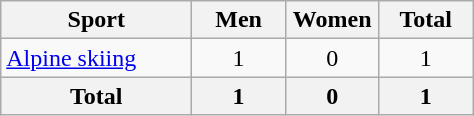<table class="wikitable" style="text-align:center;">
<tr>
<th width=120>Sport</th>
<th width=55>Men</th>
<th width=55>Women</th>
<th width=55>Total</th>
</tr>
<tr>
<td align=left><a href='#'>Alpine skiing</a></td>
<td>1</td>
<td>0</td>
<td>1</td>
</tr>
<tr>
<th>Total</th>
<th>1</th>
<th>0</th>
<th>1</th>
</tr>
</table>
